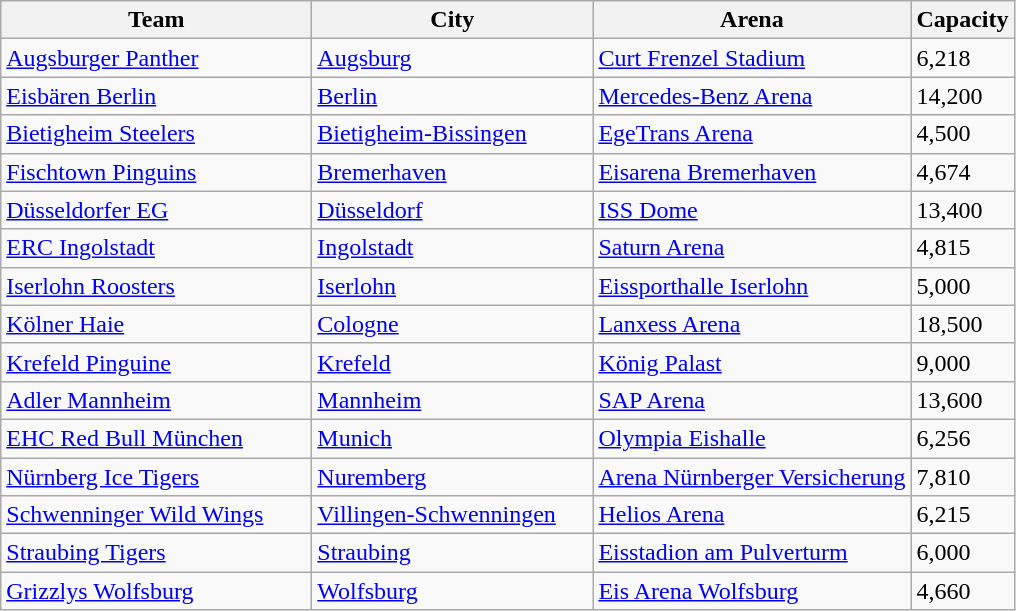<table class="wikitable sortable">
<tr>
<th width="200">Team</th>
<th width="180">City</th>
<th>Arena</th>
<th>Capacity</th>
</tr>
<tr>
<td><a href='#'>Augsburger Panther</a></td>
<td><a href='#'>Augsburg</a></td>
<td><a href='#'>Curt Frenzel Stadium</a></td>
<td>6,218</td>
</tr>
<tr>
<td><a href='#'>Eisbären Berlin</a></td>
<td><a href='#'>Berlin</a></td>
<td><a href='#'>Mercedes-Benz Arena</a></td>
<td>14,200</td>
</tr>
<tr>
<td><a href='#'>Bietigheim Steelers</a></td>
<td><a href='#'>Bietigheim-Bissingen</a></td>
<td><a href='#'>EgeTrans Arena</a></td>
<td>4,500</td>
</tr>
<tr>
<td><a href='#'>Fischtown Pinguins</a></td>
<td><a href='#'>Bremerhaven</a></td>
<td><a href='#'>Eisarena Bremerhaven</a></td>
<td>4,674</td>
</tr>
<tr>
<td><a href='#'>Düsseldorfer EG</a></td>
<td><a href='#'>Düsseldorf</a></td>
<td><a href='#'>ISS Dome</a></td>
<td>13,400</td>
</tr>
<tr>
<td><a href='#'>ERC Ingolstadt</a></td>
<td><a href='#'>Ingolstadt</a></td>
<td><a href='#'>Saturn Arena</a></td>
<td>4,815</td>
</tr>
<tr>
<td><a href='#'>Iserlohn Roosters</a></td>
<td><a href='#'>Iserlohn</a></td>
<td><a href='#'>Eissporthalle Iserlohn</a></td>
<td>5,000</td>
</tr>
<tr>
<td><a href='#'>Kölner Haie</a></td>
<td><a href='#'>Cologne</a></td>
<td><a href='#'>Lanxess Arena</a></td>
<td>18,500</td>
</tr>
<tr>
<td><a href='#'>Krefeld Pinguine</a></td>
<td><a href='#'>Krefeld</a></td>
<td><a href='#'>König Palast</a></td>
<td>9,000</td>
</tr>
<tr>
<td><a href='#'>Adler Mannheim</a></td>
<td><a href='#'>Mannheim</a></td>
<td><a href='#'>SAP Arena</a></td>
<td>13,600</td>
</tr>
<tr>
<td><a href='#'>EHC Red Bull München</a></td>
<td><a href='#'>Munich</a></td>
<td><a href='#'>Olympia Eishalle</a></td>
<td>6,256</td>
</tr>
<tr>
<td><a href='#'>Nürnberg Ice Tigers</a></td>
<td><a href='#'>Nuremberg</a></td>
<td><a href='#'>Arena Nürnberger Versicherung</a></td>
<td>7,810</td>
</tr>
<tr>
<td><a href='#'>Schwenninger Wild Wings</a></td>
<td><a href='#'>Villingen-Schwenningen</a></td>
<td><a href='#'>Helios Arena</a></td>
<td>6,215</td>
</tr>
<tr>
<td><a href='#'>Straubing Tigers</a></td>
<td><a href='#'>Straubing</a></td>
<td><a href='#'>Eisstadion am Pulverturm</a></td>
<td>6,000</td>
</tr>
<tr>
<td><a href='#'>Grizzlys Wolfsburg</a></td>
<td><a href='#'>Wolfsburg</a></td>
<td><a href='#'>Eis Arena Wolfsburg</a></td>
<td>4,660</td>
</tr>
</table>
